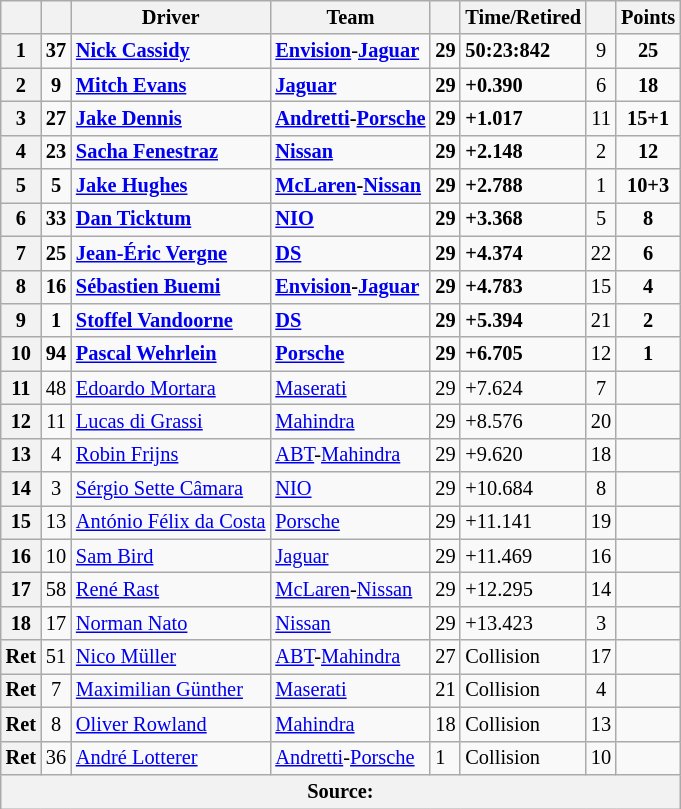<table class="wikitable sortable" style="font-size: 85%">
<tr>
<th scope="col"></th>
<th scope="col"></th>
<th scope="col">Driver</th>
<th scope="col">Team</th>
<th scope="col"></th>
<th scope="col" class="unsortable">Time/Retired</th>
<th scope="col"></th>
<th scope="col">Points</th>
</tr>
<tr>
<th scope="row">1</th>
<td align="center"><strong>37</strong></td>
<td data-sort-value=" "><strong> <a href='#'>Nick Cassidy</a></strong></td>
<td><a href='#'><strong>Envision</strong></a>-<a href='#'><strong>Jaguar</strong></a></td>
<td><strong>29</strong></td>
<td><strong>50:23:842</strong></td>
<td align="center">9</td>
<td align="center"><strong>25</strong></td>
</tr>
<tr>
<th scope="row">2</th>
<td align="center"><strong>9</strong></td>
<td data-sort-value=" "><strong> <a href='#'>Mitch Evans</a></strong></td>
<td><strong><a href='#'>Jaguar</a></strong></td>
<td><strong>29</strong></td>
<td><strong>+0.390</strong></td>
<td align="center">6</td>
<td align="center"><strong>18</strong></td>
</tr>
<tr>
<th scope="row">3</th>
<td align="center"><strong>27</strong></td>
<td data-sort-value=" "><strong> <a href='#'>Jake Dennis</a></strong></td>
<td><strong><a href='#'>Andretti</a>-<a href='#'>Porsche</a></strong></td>
<td><strong>29</strong></td>
<td><strong>+1.017</strong></td>
<td align="center">11</td>
<td align="center"><strong>15+1</strong></td>
</tr>
<tr>
<th scope="row">4</th>
<td align="center"><strong>23</strong></td>
<td data-sort-value=" "><strong> <a href='#'>Sacha Fenestraz</a></strong></td>
<td><a href='#'><strong>Nissan</strong></a></td>
<td><strong>29</strong></td>
<td><strong>+2.148</strong></td>
<td align="center">2</td>
<td align="center"><strong>12</strong></td>
</tr>
<tr>
<th scope="row">5</th>
<td align="center"><strong>5</strong></td>
<td data-sort-value=" "><strong> <a href='#'>Jake Hughes</a></strong></td>
<td><strong><a href='#'>McLaren</a>-<a href='#'>Nissan</a></strong></td>
<td><strong>29</strong></td>
<td><strong>+2.788</strong></td>
<td align="center">1</td>
<td align="center"><strong>10+3</strong></td>
</tr>
<tr>
<th scope="row">6</th>
<td align="center"><strong>33</strong></td>
<td data-sort-value=" "><strong> <a href='#'>Dan Ticktum</a></strong></td>
<td><a href='#'><strong>NIO</strong></a></td>
<td><strong>29</strong></td>
<td><strong>+3.368</strong></td>
<td align="center">5</td>
<td align="center"><strong>8</strong></td>
</tr>
<tr>
<th scope="row">7</th>
<td align="center"><strong>25</strong></td>
<td data-sort-value=" "><strong> <a href='#'>Jean-Éric Vergne</a></strong></td>
<td><a href='#'><strong>DS</strong></a></td>
<td><strong>29</strong></td>
<td><strong>+4.374</strong></td>
<td align="center">22</td>
<td align="center"><strong>6</strong></td>
</tr>
<tr>
<th scope="row">8</th>
<td align="center"><strong>16</strong></td>
<td data-sort-value=" "><strong> <a href='#'>Sébastien Buemi</a></strong></td>
<td><strong><a href='#'>Envision</a>-<a href='#'>Jaguar</a></strong></td>
<td><strong>29</strong></td>
<td><strong>+4.783</strong></td>
<td align="center">15</td>
<td align="center"><strong>4</strong></td>
</tr>
<tr>
<th scope="row">9</th>
<td align="center"><strong>1</strong></td>
<td data-sort-value=" "><strong> <a href='#'>Stoffel Vandoorne</a></strong></td>
<td><a href='#'><strong>DS</strong></a></td>
<td><strong>29</strong></td>
<td><strong>+5.394</strong></td>
<td align="center">21</td>
<td align="center"><strong>2</strong></td>
</tr>
<tr>
<th scope="row">10</th>
<td align="center"><strong>94</strong></td>
<td data-sort-value=" "><strong> <a href='#'>Pascal Wehrlein</a></strong></td>
<td><a href='#'><strong>Porsche</strong></a></td>
<td><strong>29</strong></td>
<td><strong>+6.705</strong></td>
<td align="center">12</td>
<td align="center"><strong>1</strong></td>
</tr>
<tr>
<th scope="row">11</th>
<td align="center">48</td>
<td data-sort-value=" "> <a href='#'>Edoardo Mortara</a></td>
<td><a href='#'>Maserati</a></td>
<td>29</td>
<td>+7.624</td>
<td align="center">7</td>
<td align="center"></td>
</tr>
<tr>
<th scope="row">12</th>
<td align="center">11</td>
<td data-sort-value=" "> <a href='#'>Lucas di Grassi</a></td>
<td><a href='#'>Mahindra</a></td>
<td>29</td>
<td>+8.576</td>
<td align="center">20</td>
<td align="center"></td>
</tr>
<tr>
<th scope="row">13</th>
<td align="center">4</td>
<td data-sort-value=" "> <a href='#'>Robin Frijns</a></td>
<td><a href='#'>ABT</a>-<a href='#'>Mahindra</a></td>
<td>29</td>
<td>+9.620</td>
<td align="center">18</td>
<td align="center"></td>
</tr>
<tr>
<th scope="row">14</th>
<td align="center">3</td>
<td data-sort-value=" "> <a href='#'>Sérgio Sette Câmara</a></td>
<td><a href='#'>NIO</a></td>
<td>29</td>
<td>+10.684</td>
<td align="center">8</td>
<td align="center"></td>
</tr>
<tr>
<th scope="row">15</th>
<td align="center">13</td>
<td data-sort-value=" "> <a href='#'>António Félix da Costa</a></td>
<td><a href='#'>Porsche</a></td>
<td>29</td>
<td>+11.141</td>
<td align="center">19</td>
<td align="center"></td>
</tr>
<tr>
<th scope="row">16</th>
<td align="center">10</td>
<td data-sort-value=" "> <a href='#'>Sam Bird</a></td>
<td><a href='#'>Jaguar</a></td>
<td>29</td>
<td>+11.469</td>
<td align="center">16</td>
<td align="center"></td>
</tr>
<tr>
<th scope="row">17</th>
<td align="center">58</td>
<td data-sort-value=" "> <a href='#'>René Rast</a></td>
<td><a href='#'>McLaren</a>-<a href='#'>Nissan</a></td>
<td>29</td>
<td>+12.295</td>
<td align="center">14</td>
<td align="center"></td>
</tr>
<tr>
<th scope="row">18</th>
<td align="center">17</td>
<td data-sort-value=" "> <a href='#'>Norman Nato</a></td>
<td><a href='#'>Nissan</a></td>
<td>29</td>
<td>+13.423</td>
<td align="center">3</td>
<td align="center"></td>
</tr>
<tr>
<th scope="row">Ret</th>
<td align="center">51</td>
<td data-sort-value=" "> <a href='#'>Nico Müller</a></td>
<td><a href='#'>ABT</a>-<a href='#'>Mahindra</a></td>
<td>27</td>
<td>Collision</td>
<td align="center">17</td>
<td align="center"></td>
</tr>
<tr>
<th scope="row">Ret</th>
<td align="center">7</td>
<td data-sort-value=" "> <a href='#'>Maximilian Günther</a></td>
<td><a href='#'>Maserati</a></td>
<td>21</td>
<td>Collision</td>
<td align="center">4</td>
<td align="center"></td>
</tr>
<tr>
<th scope="row">Ret</th>
<td align="center">8</td>
<td data-sort-value=" "> <a href='#'>Oliver Rowland</a></td>
<td><a href='#'>Mahindra</a></td>
<td>18</td>
<td>Collision</td>
<td align="center">13</td>
<td align="center"></td>
</tr>
<tr>
<th scope="row">Ret</th>
<td align="center">36</td>
<td data-sort-value=" "> <a href='#'>André Lotterer</a></td>
<td><a href='#'>Andretti</a>-<a href='#'>Porsche</a></td>
<td>1</td>
<td>Collision</td>
<td align="center">10</td>
<td align="center"></td>
</tr>
<tr>
<th colspan="8">Source:</th>
</tr>
</table>
